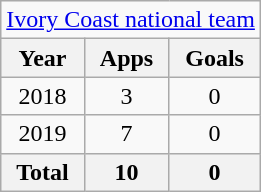<table class="wikitable" style="text-align:center">
<tr>
<td colspan="3"><a href='#'>Ivory Coast national team</a></td>
</tr>
<tr>
<th>Year</th>
<th>Apps</th>
<th>Goals</th>
</tr>
<tr>
<td>2018</td>
<td>3</td>
<td>0</td>
</tr>
<tr>
<td>2019</td>
<td>7</td>
<td>0</td>
</tr>
<tr>
<th>Total</th>
<th>10</th>
<th>0</th>
</tr>
</table>
